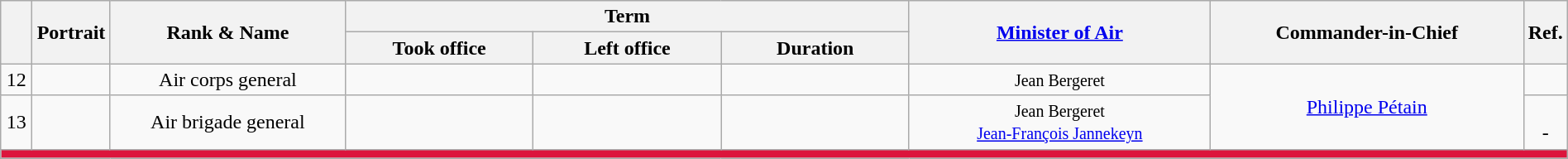<table class="wikitable" style="text-align:center; width:100%">
<tr>
<th style="width:2%" rowspan=2></th>
<th style="width:5%" rowspan=2>Portrait</th>
<th style="width:15%" rowspan=2>Rank & Name</th>
<th colspan=3>Term</th>
<th rowspan=2><a href='#'>Minister of Air</a></th>
<th style="width:20%" rowspan=2>Commander-in-Chief</th>
<th style="width:2%" rowspan=2>Ref.</th>
</tr>
<tr>
<th style="width:12%">Took office </th>
<th style="width:12%">Left office </th>
<th style="width:12%">Duration</th>
</tr>
<tr>
<td>12</td>
<td></td>
<td>Air corps general<br><strong></strong></td>
<td></td>
<td></td>
<td></td>
<td><small>Jean Bergeret</small></td>
<td rowspan=2><a href='#'>Philippe Pétain</a></td>
<td><br></td>
</tr>
<tr>
<td>13</td>
<td></td>
<td>Air brigade general<br><strong></strong></td>
<td></td>
<td></td>
<td></td>
<td><small>Jean Bergeret<br><a href='#'>Jean-François Jannekeyn</a></small></td>
<td><br>-</td>
</tr>
<tr bgcolor="crimson">
<td colspan="9"></td>
</tr>
</table>
